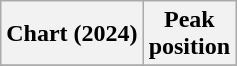<table class="wikitable sortable plainrowheaders" style="text-align:center">
<tr>
<th scope="col">Chart (2024)</th>
<th scope="col">Peak<br>position</th>
</tr>
<tr>
</tr>
</table>
